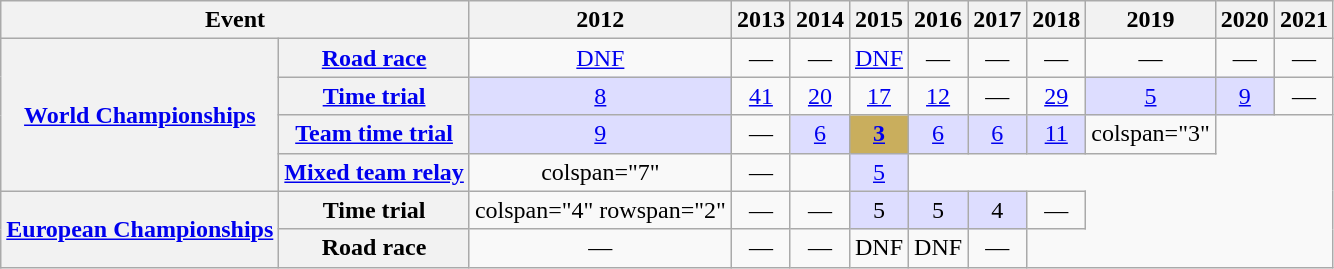<table class="wikitable plainrowheaders">
<tr>
<th scope="col" colspan=2>Event</th>
<th scope="col">2012</th>
<th scope="col">2013</th>
<th scope="col">2014</th>
<th scope="col">2015</th>
<th scope="col">2016</th>
<th scope="col">2017</th>
<th scope="col">2018</th>
<th scope="col">2019</th>
<th scope="col">2020</th>
<th scope="col">2021</th>
</tr>
<tr style="text-align:center;">
<th scope="row" rowspan=4> <a href='#'>World Championships</a></th>
<th scope="row"><a href='#'>Road race</a></th>
<td><a href='#'>DNF</a></td>
<td>—</td>
<td>—</td>
<td><a href='#'>DNF</a></td>
<td>—</td>
<td>—</td>
<td>—</td>
<td>—</td>
<td>—</td>
<td>—</td>
</tr>
<tr style="text-align:center;">
<th scope="row"><a href='#'>Time trial</a></th>
<td style="background:#ddf;"><a href='#'>8</a></td>
<td><a href='#'>41</a></td>
<td><a href='#'>20</a></td>
<td><a href='#'>17</a></td>
<td><a href='#'>12</a></td>
<td>—</td>
<td><a href='#'>29</a></td>
<td style="background:#ddf;"><a href='#'>5</a></td>
<td style="background:#ddf;"><a href='#'>9</a></td>
<td>—</td>
</tr>
<tr style="text-align:center;">
<th scope="row"><a href='#'>Team time trial</a></th>
<td style="background:#ddf;"><a href='#'>9</a></td>
<td>—</td>
<td style="background:#ddf;"><a href='#'>6</a></td>
<th style="background:#C9AE5D;"><a href='#'>3</a></th>
<td style="background:#ddf;"><a href='#'>6</a></td>
<td style="background:#ddf;"><a href='#'>6</a></td>
<td style="background:#ddf;"><a href='#'>11</a></td>
<td>colspan="3" </td>
</tr>
<tr style="text-align:center;">
<th scope="row"><a href='#'>Mixed team relay</a></th>
<td>colspan="7" </td>
<td>—</td>
<td></td>
<td style="background:#ddf;"><a href='#'>5</a></td>
</tr>
<tr style="text-align:center;">
<th scope="row" rowspan=2> <a href='#'>European Championships</a></th>
<th scope="row">Time trial</th>
<td>colspan="4" rowspan="2" </td>
<td>—</td>
<td>—</td>
<td style="background:#ddf;">5</td>
<td style="background:#ddf;">5</td>
<td style="background:#ddf;">4</td>
<td>—</td>
</tr>
<tr style="text-align:center;">
<th scope="row">Road race</th>
<td>—</td>
<td>—</td>
<td>—</td>
<td>DNF</td>
<td>DNF</td>
<td>—</td>
</tr>
</table>
